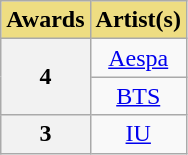<table class="wikitable" style="text-align:center">
<tr>
<th scope="col" style="background:#EEDD82">Awards</th>
<th scope="col" style="background:#EEDD82">Artist(s)</th>
</tr>
<tr>
<th scope="col" rowspan="2">4</th>
<td><a href='#'>Aespa</a> </td>
</tr>
<tr>
<td><a href='#'>BTS</a> </td>
</tr>
<tr>
<th scope="col">3</th>
<td><a href='#'>IU</a></td>
</tr>
</table>
